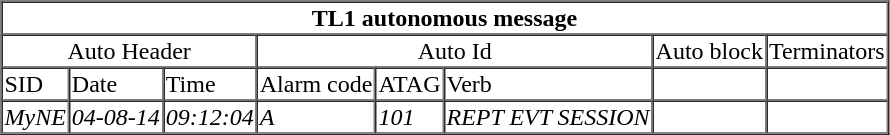<table border=1 cellspacing=0>
<tr>
<td colspan=8 align=center><strong>TL1 autonomous message</strong></td>
</tr>
<tr>
<td colspan=3 align=center>Auto Header</td>
<td colspan=3 align=center>Auto Id</td>
<td colspan=1 align=center>Auto block</td>
<td colspan=1 align=center>Terminators</td>
</tr>
<tr>
<td>SID</td>
<td>Date</td>
<td>Time</td>
<td>Alarm code</td>
<td>ATAG</td>
<td>Verb</td>
<td></td>
<td></td>
</tr>
<tr>
<td><em>MyNE</em></td>
<td><em>04-08-14</em></td>
<td><em>09:12:04</em></td>
<td><em>A</em></td>
<td><em>101</em></td>
<td><em>REPT EVT SESSION</em></td>
<td></td>
<td></td>
</tr>
</table>
